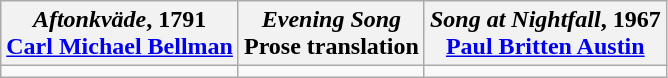<table class="wikitable">
<tr>
<th><em>Aftonkväde</em>, 1791<br><a href='#'>Carl Michael Bellman</a></th>
<th><em>Evening Song</em><br>Prose translation</th>
<th><em>Song at Nightfall</em>, 1967<br><a href='#'>Paul Britten Austin</a></th>
</tr>
<tr>
<td></td>
<td></td>
<td></td>
</tr>
</table>
